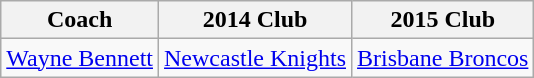<table class="wikitable sortable">
<tr>
<th>Coach</th>
<th>2014 Club</th>
<th>2015 Club</th>
</tr>
<tr>
<td><a href='#'>Wayne Bennett</a></td>
<td> <a href='#'>Newcastle Knights</a></td>
<td> <a href='#'>Brisbane Broncos</a></td>
</tr>
</table>
